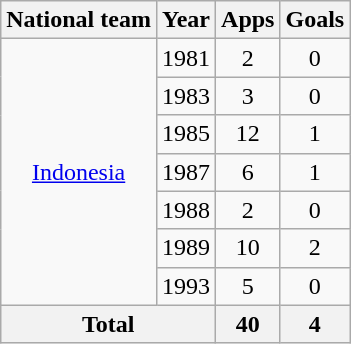<table class="wikitable" style="text-align:center">
<tr>
<th>National team</th>
<th>Year</th>
<th>Apps</th>
<th>Goals</th>
</tr>
<tr>
<td rowspan="7"><a href='#'>Indonesia</a></td>
<td>1981</td>
<td>2</td>
<td>0</td>
</tr>
<tr>
<td>1983</td>
<td>3</td>
<td>0</td>
</tr>
<tr>
<td>1985</td>
<td>12</td>
<td>1</td>
</tr>
<tr>
<td>1987</td>
<td>6</td>
<td>1</td>
</tr>
<tr>
<td>1988</td>
<td>2</td>
<td>0</td>
</tr>
<tr>
<td>1989</td>
<td>10</td>
<td>2</td>
</tr>
<tr>
<td>1993</td>
<td>5</td>
<td>0</td>
</tr>
<tr>
<th colspan="2">Total</th>
<th>40</th>
<th>4</th>
</tr>
</table>
